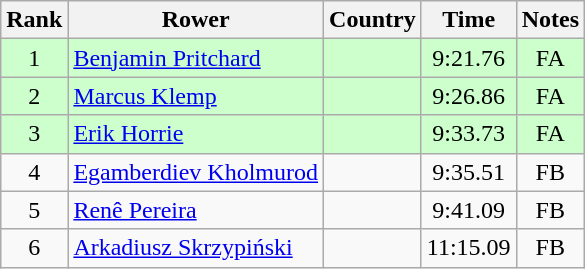<table class="wikitable" style="text-align:center">
<tr>
<th>Rank</th>
<th>Rower</th>
<th>Country</th>
<th>Time</th>
<th>Notes</th>
</tr>
<tr bgcolor=ccffcc>
<td>1</td>
<td align="left"><a href='#'>Benjamin Pritchard</a></td>
<td align="left"></td>
<td>9:21.76</td>
<td>FA</td>
</tr>
<tr bgcolor=ccffcc>
<td>2</td>
<td align="left"><a href='#'>Marcus Klemp</a></td>
<td align="left"></td>
<td>9:26.86</td>
<td>FA</td>
</tr>
<tr bgcolor=ccffcc>
<td>3</td>
<td align="left"><a href='#'>Erik Horrie</a></td>
<td align="left"></td>
<td>9:33.73</td>
<td>FA</td>
</tr>
<tr>
<td>4</td>
<td align="left"><a href='#'>Egamberdiev Kholmurod</a></td>
<td align="left"></td>
<td>9:35.51</td>
<td>FB</td>
</tr>
<tr>
<td>5</td>
<td align="left"><a href='#'>Renê Pereira</a></td>
<td align="left"></td>
<td>9:41.09</td>
<td>FB</td>
</tr>
<tr>
<td>6</td>
<td align="left"><a href='#'>Arkadiusz Skrzypiński</a></td>
<td align="left"></td>
<td>11:15.09</td>
<td>FB</td>
</tr>
</table>
